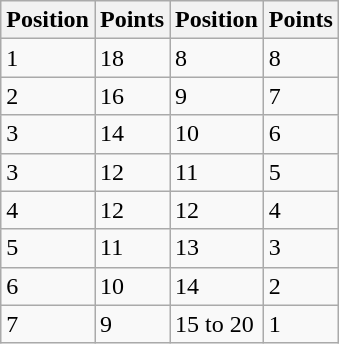<table class="wikitable">
<tr>
<th>Position</th>
<th>Points</th>
<th>Position</th>
<th>Points</th>
</tr>
<tr>
<td>1</td>
<td>18</td>
<td>8</td>
<td>8</td>
</tr>
<tr>
<td>2</td>
<td>16</td>
<td>9</td>
<td>7</td>
</tr>
<tr>
<td>3</td>
<td>14</td>
<td>10</td>
<td>6</td>
</tr>
<tr>
<td>3</td>
<td>12</td>
<td>11</td>
<td>5</td>
</tr>
<tr>
<td>4</td>
<td>12</td>
<td>12</td>
<td>4</td>
</tr>
<tr>
<td>5</td>
<td>11</td>
<td>13</td>
<td>3</td>
</tr>
<tr>
<td>6</td>
<td>10</td>
<td>14</td>
<td>2</td>
</tr>
<tr>
<td>7</td>
<td>9</td>
<td>15 to 20</td>
<td>1</td>
</tr>
</table>
